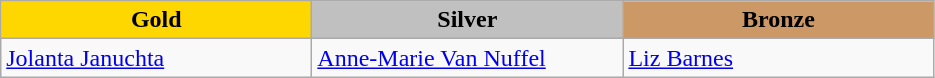<table class="wikitable" style="text-align:left">
<tr align="center">
<td width=200 bgcolor=gold><strong>Gold</strong></td>
<td width=200 bgcolor=silver><strong>Silver</strong></td>
<td width=200 bgcolor=CC9966><strong>Bronze</strong></td>
</tr>
<tr>
<td><a href='#'>Jolanta Januchta</a><br><em></em></td>
<td><a href='#'>Anne-Marie Van Nuffel</a><br><em></em></td>
<td><a href='#'>Liz Barnes</a><br><em></em></td>
</tr>
</table>
